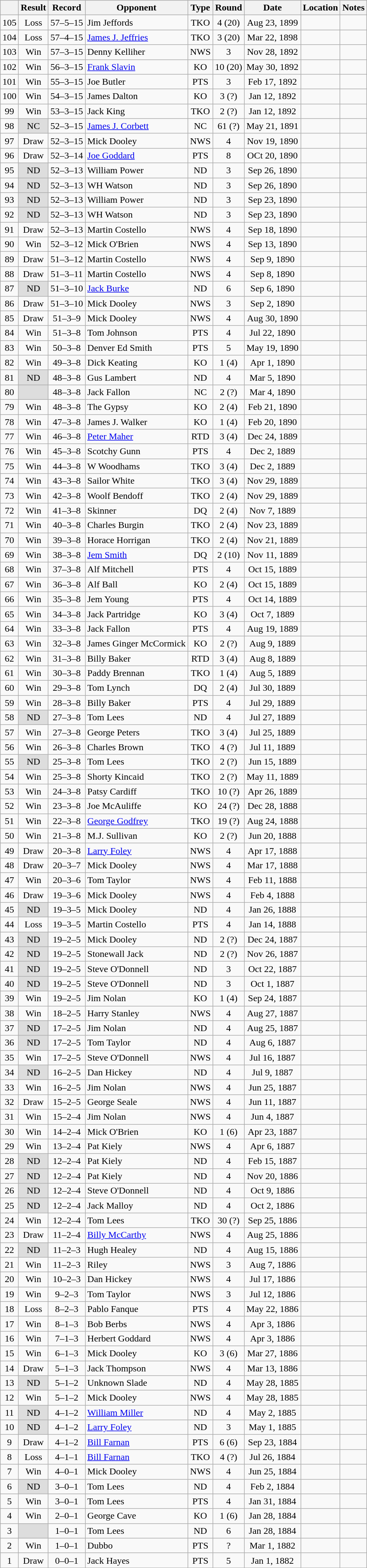<table class="wikitable mw-collapsible" style="text-align:center">
<tr>
<th></th>
<th>Result</th>
<th>Record</th>
<th>Opponent</th>
<th>Type</th>
<th>Round</th>
<th>Date</th>
<th>Location</th>
<th>Notes</th>
</tr>
<tr>
<td>105</td>
<td>Loss</td>
<td>57–5–15 </td>
<td style="text-align:left;">Jim Jeffords</td>
<td>TKO</td>
<td>4 (20)</td>
<td>Aug 23, 1899</td>
<td style="text-align:left;"></td>
<td style="text-align:left;"></td>
</tr>
<tr>
<td>104</td>
<td>Loss</td>
<td>57–4–15 </td>
<td style="text-align:left;"><a href='#'>James J. Jeffries</a></td>
<td>TKO</td>
<td>3 (20)</td>
<td>Mar 22, 1898</td>
<td style="text-align:left;"></td>
<td style="text-align:left;"></td>
</tr>
<tr>
<td>103</td>
<td>Win</td>
<td>57–3–15 </td>
<td style="text-align:left;">Denny Kelliher</td>
<td>NWS</td>
<td>3</td>
<td>Nov 28, 1892</td>
<td style="text-align:left;"></td>
<td style="text-align:left;"></td>
</tr>
<tr>
<td>102</td>
<td>Win</td>
<td>56–3–15 </td>
<td style="text-align:left;"><a href='#'>Frank Slavin</a></td>
<td>KO</td>
<td>10 (20)</td>
<td>May 30, 1892</td>
<td style="text-align:left;"></td>
<td style="text-align:left;"></td>
</tr>
<tr>
<td>101</td>
<td>Win</td>
<td>55–3–15 </td>
<td style="text-align:left;">Joe Butler</td>
<td>PTS</td>
<td>3</td>
<td>Feb 17, 1892</td>
<td style="text-align:left;"></td>
<td style="text-align:left;"></td>
</tr>
<tr>
<td>100</td>
<td>Win</td>
<td>54–3–15 </td>
<td style="text-align:left;">James Dalton</td>
<td>KO</td>
<td>3 (?)</td>
<td>Jan 12, 1892</td>
<td style="text-align:left;"></td>
<td style="text-align:left;"></td>
</tr>
<tr>
<td>99</td>
<td>Win</td>
<td>53–3–15 </td>
<td style="text-align:left;">Jack King</td>
<td>TKO</td>
<td>2 (?)</td>
<td>Jan 12, 1892</td>
<td style="text-align:left;"></td>
<td style="text-align:left;"></td>
</tr>
<tr>
<td>98</td>
<td style="background:#DDD">NC</td>
<td>52–3–15 </td>
<td style="text-align:left;"><a href='#'>James J. Corbett</a></td>
<td>NC</td>
<td>61 (?)</td>
<td>May 21, 1891</td>
<td style="text-align:left;"></td>
<td style="text-align:left;"></td>
</tr>
<tr>
<td>97</td>
<td>Draw</td>
<td>52–3–15 </td>
<td style="text-align:left;">Mick Dooley</td>
<td>NWS</td>
<td>4</td>
<td>Nov 19, 1890</td>
<td style="text-align:left;"></td>
<td style="text-align:left;"></td>
</tr>
<tr>
<td>96</td>
<td>Draw</td>
<td>52–3–14 </td>
<td style="text-align:left;"><a href='#'>Joe Goddard</a></td>
<td>PTS</td>
<td>8</td>
<td>OCt 20, 1890</td>
<td style="text-align:left;"></td>
<td style="text-align:left;"></td>
</tr>
<tr>
<td>95</td>
<td style="background:#DDD">ND</td>
<td>52–3–13 </td>
<td style="text-align:left;">William Power</td>
<td>ND</td>
<td>3</td>
<td>Sep 26, 1890</td>
<td style="text-align:left;"></td>
<td style="text-align:left;"></td>
</tr>
<tr>
<td>94</td>
<td style="background:#DDD">ND</td>
<td>52–3–13 </td>
<td style="text-align:left;">WH Watson</td>
<td>ND</td>
<td>3</td>
<td>Sep 26, 1890</td>
<td style="text-align:left;"></td>
<td style="text-align:left;"></td>
</tr>
<tr>
<td>93</td>
<td style="background:#DDD">ND</td>
<td>52–3–13 </td>
<td style="text-align:left;">William Power</td>
<td>ND</td>
<td>3</td>
<td>Sep 23, 1890</td>
<td style="text-align:left;"></td>
<td style="text-align:left;"></td>
</tr>
<tr>
<td>92</td>
<td style="background:#DDD">ND</td>
<td>52–3–13 </td>
<td style="text-align:left;">WH Watson</td>
<td>ND</td>
<td>3</td>
<td>Sep 23, 1890</td>
<td style="text-align:left;"></td>
<td style="text-align:left;"></td>
</tr>
<tr>
<td>91</td>
<td>Draw</td>
<td>52–3–13 </td>
<td style="text-align:left;">Martin Costello</td>
<td>NWS</td>
<td>4</td>
<td>Sep 18, 1890</td>
<td style="text-align:left;"></td>
<td style="text-align:left;"></td>
</tr>
<tr>
<td>90</td>
<td>Win</td>
<td>52–3–12 </td>
<td style="text-align:left;">Mick O'Brien</td>
<td>NWS</td>
<td>4</td>
<td>Sep 13, 1890</td>
<td style="text-align:left;"></td>
<td style="text-align:left;"></td>
</tr>
<tr>
<td>89</td>
<td>Draw</td>
<td>51–3–12 </td>
<td style="text-align:left;">Martin Costello</td>
<td>NWS</td>
<td>4</td>
<td>Sep 9, 1890</td>
<td style="text-align:left;"></td>
<td style="text-align:left;"></td>
</tr>
<tr>
<td>88</td>
<td>Draw</td>
<td>51–3–11 </td>
<td style="text-align:left;">Martin Costello</td>
<td>NWS</td>
<td>4</td>
<td>Sep 8, 1890</td>
<td style="text-align:left;"></td>
<td style="text-align:left;"></td>
</tr>
<tr>
<td>87</td>
<td style="background:#DDD">ND</td>
<td>51–3–10 </td>
<td style="text-align:left;"><a href='#'>Jack Burke</a></td>
<td>ND</td>
<td>6</td>
<td>Sep 6, 1890</td>
<td style="text-align:left;"></td>
<td style="text-align:left;"></td>
</tr>
<tr>
<td>86</td>
<td>Draw</td>
<td>51–3–10 </td>
<td style="text-align:left;">Mick Dooley</td>
<td>NWS</td>
<td>3</td>
<td>Sep 2, 1890</td>
<td style="text-align:left;"></td>
<td style="text-align:left;"></td>
</tr>
<tr>
<td>85</td>
<td>Draw</td>
<td>51–3–9 </td>
<td style="text-align:left;">Mick Dooley</td>
<td>NWS</td>
<td>4</td>
<td>Aug 30, 1890</td>
<td style="text-align:left;"></td>
<td style="text-align:left;"></td>
</tr>
<tr>
<td>84</td>
<td>Win</td>
<td>51–3–8 </td>
<td style="text-align:left;">Tom Johnson</td>
<td>PTS</td>
<td>4</td>
<td>Jul 22, 1890</td>
<td style="text-align:left;"></td>
<td style="text-align:left;"></td>
</tr>
<tr>
<td>83</td>
<td>Win</td>
<td>50–3–8 </td>
<td style="text-align:left;">Denver Ed Smith</td>
<td>PTS</td>
<td>5</td>
<td>May 19, 1890</td>
<td style="text-align:left;"></td>
<td style="text-align:left;"></td>
</tr>
<tr>
<td>82</td>
<td>Win</td>
<td>49–3–8 </td>
<td style="text-align:left;">Dick Keating</td>
<td>KO</td>
<td>1 (4)</td>
<td>Apr 1, 1890</td>
<td style="text-align:left;"></td>
<td style="text-align:left;"></td>
</tr>
<tr>
<td>81</td>
<td style="background:#DDD">ND</td>
<td>48–3–8 </td>
<td style="text-align:left;">Gus Lambert</td>
<td>ND</td>
<td>4</td>
<td>Mar 5, 1890</td>
<td style="text-align:left;"></td>
<td style="text-align:left;"></td>
</tr>
<tr>
<td>80</td>
<td style="background:#DDD"></td>
<td>48–3–8 </td>
<td style="text-align:left;">Jack Fallon</td>
<td>NC</td>
<td>2 (?)</td>
<td>Mar 4, 1890</td>
<td style="text-align:left;"></td>
<td style="text-align:left;"></td>
</tr>
<tr>
<td>79</td>
<td>Win</td>
<td>48–3–8 </td>
<td style="text-align:left;">The Gypsy</td>
<td>KO</td>
<td>2 (4)</td>
<td>Feb 21, 1890</td>
<td style="text-align:left;"></td>
<td style="text-align:left;"></td>
</tr>
<tr>
<td>78</td>
<td>Win</td>
<td>47–3–8 </td>
<td style="text-align:left;">James J. Walker</td>
<td>KO</td>
<td>1 (4)</td>
<td>Feb 20, 1890</td>
<td style="text-align:left;"></td>
<td style="text-align:left;"></td>
</tr>
<tr>
<td>77</td>
<td>Win</td>
<td>46–3–8 </td>
<td style="text-align:left;"><a href='#'>Peter Maher</a></td>
<td>RTD</td>
<td>3 (4)</td>
<td>Dec 24, 1889</td>
<td style="text-align:left;"></td>
<td style="text-align:left;"></td>
</tr>
<tr>
<td>76</td>
<td>Win</td>
<td>45–3–8 </td>
<td style="text-align:left;">Scotchy Gunn</td>
<td>PTS</td>
<td>4</td>
<td>Dec 2, 1889</td>
<td style="text-align:left;"></td>
<td style="text-align:left;"></td>
</tr>
<tr>
<td>75</td>
<td>Win</td>
<td>44–3–8 </td>
<td style="text-align:left;">W Woodhams</td>
<td>TKO</td>
<td>3 (4)</td>
<td>Dec 2, 1889</td>
<td style="text-align:left;"></td>
<td style="text-align:left;"></td>
</tr>
<tr>
<td>74</td>
<td>Win</td>
<td>43–3–8 </td>
<td style="text-align:left;">Sailor White</td>
<td>TKO</td>
<td>3 (4)</td>
<td>Nov 29, 1889</td>
<td style="text-align:left;"></td>
<td style="text-align:left;"></td>
</tr>
<tr>
<td>73</td>
<td>Win</td>
<td>42–3–8 </td>
<td style="text-align:left;">Woolf Bendoff</td>
<td>TKO</td>
<td>2 (4)</td>
<td>Nov 29, 1889</td>
<td style="text-align:left;"></td>
<td style="text-align:left;"></td>
</tr>
<tr>
<td>72</td>
<td>Win</td>
<td>41–3–8 </td>
<td style="text-align:left;">Skinner</td>
<td>DQ</td>
<td>2 (4)</td>
<td>Nov 7, 1889</td>
<td style="text-align:left;"></td>
<td style="text-align:left;"></td>
</tr>
<tr>
<td>71</td>
<td>Win</td>
<td>40–3–8 </td>
<td style="text-align:left;">Charles Burgin</td>
<td>TKO</td>
<td>2 (4)</td>
<td>Nov 23, 1889</td>
<td style="text-align:left;"></td>
<td style="text-align:left;"></td>
</tr>
<tr>
<td>70</td>
<td>Win</td>
<td>39–3–8 </td>
<td style="text-align:left;">Horace Horrigan</td>
<td>TKO</td>
<td>2 (4)</td>
<td>Nov 21, 1889</td>
<td style="text-align:left;"></td>
<td style="text-align:left;"></td>
</tr>
<tr>
<td>69</td>
<td>Win</td>
<td>38–3–8 </td>
<td style="text-align:left;"><a href='#'>Jem Smith</a></td>
<td>DQ</td>
<td>2 (10)</td>
<td>Nov 11, 1889</td>
<td style="text-align:left;"></td>
<td style="text-align:left;"></td>
</tr>
<tr>
<td>68</td>
<td>Win</td>
<td>37–3–8 </td>
<td style="text-align:left;">Alf Mitchell</td>
<td>PTS</td>
<td>4</td>
<td>Oct 15, 1889</td>
<td style="text-align:left;"></td>
<td style="text-align:left;"></td>
</tr>
<tr>
<td>67</td>
<td>Win</td>
<td>36–3–8 </td>
<td style="text-align:left;">Alf Ball</td>
<td>KO</td>
<td>2 (4)</td>
<td>Oct 15, 1889</td>
<td style="text-align:left;"></td>
<td style="text-align:left;"></td>
</tr>
<tr>
<td>66</td>
<td>Win</td>
<td>35–3–8 </td>
<td style="text-align:left;">Jem Young</td>
<td>PTS</td>
<td>4</td>
<td>Oct 14, 1889</td>
<td style="text-align:left;"></td>
<td style="text-align:left;"></td>
</tr>
<tr>
<td>65</td>
<td>Win</td>
<td>34–3–8 </td>
<td style="text-align:left;">Jack Partridge</td>
<td>KO</td>
<td>3 (4)</td>
<td>Oct 7, 1889</td>
<td style="text-align:left;"></td>
<td style="text-align:left;"></td>
</tr>
<tr>
<td>64</td>
<td>Win</td>
<td>33–3–8 </td>
<td style="text-align:left;">Jack Fallon</td>
<td>PTS</td>
<td>4</td>
<td>Aug 19, 1889</td>
<td style="text-align:left;"></td>
<td style="text-align:left;"></td>
</tr>
<tr>
<td>63</td>
<td>Win</td>
<td>32–3–8 </td>
<td style="text-align:left;">James Ginger McCormick</td>
<td>KO</td>
<td>2 (?)</td>
<td>Aug 9, 1889</td>
<td style="text-align:left;"></td>
<td style="text-align:left;"></td>
</tr>
<tr>
<td>62</td>
<td>Win</td>
<td>31–3–8 </td>
<td style="text-align:left;">Billy Baker</td>
<td>RTD</td>
<td>3 (4)</td>
<td>Aug 8, 1889</td>
<td style="text-align:left;"></td>
<td style="text-align:left;"></td>
</tr>
<tr>
<td>61</td>
<td>Win</td>
<td>30–3–8 </td>
<td style="text-align:left;">Paddy Brennan</td>
<td>TKO</td>
<td>1 (4)</td>
<td>Aug 5, 1889</td>
<td style="text-align:left;"></td>
<td style="text-align:left;"></td>
</tr>
<tr>
<td>60</td>
<td>Win</td>
<td>29–3–8 </td>
<td style="text-align:left;">Tom Lynch</td>
<td>DQ</td>
<td>2 (4)</td>
<td>Jul 30, 1889</td>
<td style="text-align:left;"></td>
<td style="text-align:left;"></td>
</tr>
<tr>
<td>59</td>
<td>Win</td>
<td>28–3–8 </td>
<td style="text-align:left;">Billy Baker</td>
<td>PTS</td>
<td>4</td>
<td>Jul 29, 1889</td>
<td style="text-align:left;"></td>
<td style="text-align:left;"></td>
</tr>
<tr>
<td>58</td>
<td style="background:#DDD">ND</td>
<td>27–3–8 </td>
<td style="text-align:left;">Tom Lees</td>
<td>ND</td>
<td>4</td>
<td>Jul 27, 1889</td>
<td style="text-align:left;"></td>
<td style="text-align:left;"></td>
</tr>
<tr>
<td>57</td>
<td>Win</td>
<td>27–3–8 </td>
<td style="text-align:left;">George Peters</td>
<td>TKO</td>
<td>3 (4)</td>
<td>Jul 25, 1889</td>
<td style="text-align:left;"></td>
<td style="text-align:left;"></td>
</tr>
<tr>
<td>56</td>
<td>Win</td>
<td>26–3–8 </td>
<td style="text-align:left;">Charles Brown</td>
<td>TKO</td>
<td>4 (?)</td>
<td>Jul 11, 1889</td>
<td style="text-align:left;"></td>
<td style="text-align:left;"></td>
</tr>
<tr>
<td>55</td>
<td style="background:#DDD">ND</td>
<td>25–3–8 </td>
<td style="text-align:left;">Tom Lees</td>
<td>TKO</td>
<td>2 (?)</td>
<td>Jun 15, 1889</td>
<td style="text-align:left;"></td>
<td style="text-align:left;"></td>
</tr>
<tr>
<td>54</td>
<td>Win</td>
<td>25–3–8 </td>
<td style="text-align:left;">Shorty Kincaid</td>
<td>TKO</td>
<td>2 (?)</td>
<td>May 11, 1889</td>
<td style="text-align:left;"></td>
<td style="text-align:left;"></td>
</tr>
<tr>
<td>53</td>
<td>Win</td>
<td>24–3–8 </td>
<td style="text-align:left;">Patsy Cardiff</td>
<td>TKO</td>
<td>10 (?)</td>
<td>Apr 26, 1889</td>
<td style="text-align:left;"></td>
<td style="text-align:left;"></td>
</tr>
<tr>
<td>52</td>
<td>Win</td>
<td>23–3–8 </td>
<td style="text-align:left;">Joe McAuliffe</td>
<td>KO</td>
<td>24 (?)</td>
<td>Dec 28, 1888</td>
<td style="text-align:left;"></td>
<td style="text-align:left;"></td>
</tr>
<tr>
<td>51</td>
<td>Win</td>
<td>22–3–8 </td>
<td style="text-align:left;"><a href='#'>George Godfrey</a></td>
<td>TKO</td>
<td>19 (?)</td>
<td>Aug 24, 1888</td>
<td style="text-align:left;"></td>
<td style="text-align:left;"></td>
</tr>
<tr>
<td>50</td>
<td>Win</td>
<td>21–3–8 </td>
<td style="text-align:left;">M.J. Sullivan</td>
<td>KO</td>
<td>2 (?)</td>
<td>Jun 20, 1888</td>
<td style="text-align:left;"></td>
<td></td>
</tr>
<tr>
<td>49</td>
<td>Draw</td>
<td>20–3–8 </td>
<td style="text-align:left;"><a href='#'>Larry Foley</a></td>
<td>NWS</td>
<td>4</td>
<td>Apr 17, 1888</td>
<td style="text-align:left;"></td>
<td></td>
</tr>
<tr>
<td>48</td>
<td>Draw</td>
<td>20–3–7 </td>
<td style="text-align:left;">Mick Dooley</td>
<td>NWS</td>
<td>4</td>
<td>Mar 17, 1888</td>
<td style="text-align:left;"></td>
<td></td>
</tr>
<tr>
<td>47</td>
<td>Win</td>
<td>20–3–6 </td>
<td style="text-align:left;">Tom Taylor</td>
<td>NWS</td>
<td>4</td>
<td>Feb 11, 1888</td>
<td style="text-align:left;"></td>
<td></td>
</tr>
<tr>
<td>46</td>
<td>Draw</td>
<td>19–3–6 </td>
<td style="text-align:left;">Mick Dooley</td>
<td>NWS</td>
<td>4</td>
<td>Feb 4, 1888</td>
<td style="text-align:left;"></td>
<td></td>
</tr>
<tr>
<td>45</td>
<td style="background:#DDD">ND</td>
<td>19–3–5 </td>
<td style="text-align:left;">Mick Dooley</td>
<td>ND</td>
<td>4</td>
<td>Jan 26, 1888</td>
<td style="text-align:left;"></td>
<td></td>
</tr>
<tr>
<td>44</td>
<td>Loss</td>
<td>19–3–5 </td>
<td style="text-align:left;">Martin Costello</td>
<td>PTS</td>
<td>4</td>
<td>Jan 14, 1888</td>
<td style="text-align:left;"></td>
<td></td>
</tr>
<tr>
<td>43</td>
<td style="background:#DDD">ND</td>
<td>19–2–5 </td>
<td style="text-align:left;">Mick Dooley</td>
<td>ND</td>
<td>2 (?)</td>
<td>Dec 24, 1887</td>
<td style="text-align:left;"></td>
<td></td>
</tr>
<tr>
<td>42</td>
<td style="background:#DDD">ND</td>
<td>19–2–5 </td>
<td style="text-align:left;">Stonewall Jack</td>
<td>ND</td>
<td>2 (?)</td>
<td>Nov 26, 1887</td>
<td style="text-align:left;"></td>
<td></td>
</tr>
<tr>
<td>41</td>
<td style="background:#DDD">ND</td>
<td>19–2–5 </td>
<td style="text-align:left;">Steve O'Donnell</td>
<td>ND</td>
<td>3</td>
<td>Oct 22, 1887</td>
<td style="text-align:left;"></td>
<td></td>
</tr>
<tr>
<td>40</td>
<td style="background:#DDD">ND</td>
<td>19–2–5 </td>
<td style="text-align:left;">Steve O'Donnell</td>
<td>ND</td>
<td>3</td>
<td>Oct 1, 1887</td>
<td style="text-align:left;"></td>
<td></td>
</tr>
<tr>
<td>39</td>
<td>Win</td>
<td>19–2–5 </td>
<td style="text-align:left;">Jim Nolan</td>
<td>KO</td>
<td>1 (4)</td>
<td>Sep 24, 1887</td>
<td style="text-align:left;"></td>
<td></td>
</tr>
<tr>
<td>38</td>
<td>Win</td>
<td>18–2–5 </td>
<td style="text-align:left;">Harry Stanley</td>
<td>NWS</td>
<td>4</td>
<td>Aug 27, 1887</td>
<td style="text-align:left;"></td>
<td></td>
</tr>
<tr>
<td>37</td>
<td style="background:#DDD">ND</td>
<td>17–2–5 </td>
<td style="text-align:left;">Jim Nolan</td>
<td>ND</td>
<td>4</td>
<td>Aug 25, 1887</td>
<td style="text-align:left;"></td>
<td></td>
</tr>
<tr>
<td>36</td>
<td style="background:#DDD">ND</td>
<td>17–2–5 </td>
<td style="text-align:left;">Tom Taylor</td>
<td>ND</td>
<td>4</td>
<td>Aug 6, 1887</td>
<td style="text-align:left;"></td>
<td></td>
</tr>
<tr>
<td>35</td>
<td>Win</td>
<td>17–2–5 </td>
<td style="text-align:left;">Steve O'Donnell</td>
<td>NWS</td>
<td>4</td>
<td>Jul 16, 1887</td>
<td style="text-align:left;"></td>
<td></td>
</tr>
<tr>
<td>34</td>
<td style="background:#DDD">ND</td>
<td>16–2–5 </td>
<td style="text-align:left;">Dan Hickey</td>
<td>ND</td>
<td>4</td>
<td>Jul 9, 1887</td>
<td style="text-align:left;"></td>
<td></td>
</tr>
<tr>
<td>33</td>
<td>Win</td>
<td>16–2–5 </td>
<td style="text-align:left;">Jim Nolan</td>
<td>NWS</td>
<td>4</td>
<td>Jun 25, 1887</td>
<td style="text-align:left;"></td>
<td></td>
</tr>
<tr>
<td>32</td>
<td>Draw</td>
<td>15–2–5 </td>
<td style="text-align:left;">George Seale</td>
<td>NWS</td>
<td>4</td>
<td>Jun 11, 1887</td>
<td style="text-align:left;"></td>
<td></td>
</tr>
<tr>
<td>31</td>
<td>Win</td>
<td>15–2–4 </td>
<td style="text-align:left;">Jim Nolan</td>
<td>NWS</td>
<td>4</td>
<td>Jun 4, 1887</td>
<td style="text-align:left;"></td>
<td></td>
</tr>
<tr>
<td>30</td>
<td>Win</td>
<td>14–2–4 </td>
<td style="text-align:left;">Mick O'Brien</td>
<td>KO</td>
<td>1 (6)</td>
<td>Apr 23, 1887</td>
<td style="text-align:left;"></td>
<td></td>
</tr>
<tr>
<td>29</td>
<td>Win</td>
<td>13–2–4 </td>
<td style="text-align:left;">Pat Kiely</td>
<td>NWS</td>
<td>4</td>
<td>Apr 6, 1887</td>
<td style="text-align:left;"></td>
<td></td>
</tr>
<tr>
<td>28</td>
<td style="background:#DDD">ND</td>
<td>12–2–4 </td>
<td style="text-align:left;">Pat Kiely</td>
<td>ND</td>
<td>4</td>
<td>Feb 15, 1887</td>
<td style="text-align:left;"></td>
<td></td>
</tr>
<tr>
<td>27</td>
<td style="background:#DDD">ND</td>
<td>12–2–4 </td>
<td style="text-align:left;">Pat Kiely</td>
<td>ND</td>
<td>4</td>
<td>Nov 20, 1886</td>
<td style="text-align:left;"></td>
<td></td>
</tr>
<tr>
<td>26</td>
<td style="background:#DDD">ND</td>
<td>12–2–4 </td>
<td style="text-align:left;">Steve O'Donnell</td>
<td>ND</td>
<td>4</td>
<td>Oct 9, 1886</td>
<td style="text-align:left;"></td>
<td></td>
</tr>
<tr>
<td>25</td>
<td style="background:#DDD">ND</td>
<td>12–2–4 </td>
<td style="text-align:left;">Jack Malloy</td>
<td>ND</td>
<td>4</td>
<td>Oct 2, 1886</td>
<td style="text-align:left;"></td>
<td></td>
</tr>
<tr>
<td>24</td>
<td>Win</td>
<td>12–2–4 </td>
<td style="text-align:left;">Tom Lees</td>
<td>TKO</td>
<td>30 (?)</td>
<td>Sep 25, 1886</td>
<td style="text-align:left;"></td>
<td style="text-align:left;"></td>
</tr>
<tr>
<td>23</td>
<td>Draw</td>
<td>11–2–4 </td>
<td style="text-align:left;"><a href='#'>Billy McCarthy</a></td>
<td>NWS</td>
<td>4</td>
<td>Aug 25, 1886</td>
<td style="text-align:left;"></td>
<td></td>
</tr>
<tr>
<td>22</td>
<td style="background:#DDD">ND</td>
<td>11–2–3 </td>
<td style="text-align:left;">Hugh Healey</td>
<td>ND</td>
<td>4</td>
<td>Aug 15, 1886</td>
<td style="text-align:left;"></td>
<td></td>
</tr>
<tr>
<td>21</td>
<td>Win</td>
<td>11–2–3 </td>
<td style="text-align:left;">Riley</td>
<td>NWS</td>
<td>3</td>
<td>Aug 7, 1886</td>
<td style="text-align:left;"></td>
<td></td>
</tr>
<tr>
<td>20</td>
<td>Win</td>
<td>10–2–3 </td>
<td style="text-align:left;">Dan Hickey</td>
<td>NWS</td>
<td>4</td>
<td>Jul 17, 1886</td>
<td style="text-align:left;"></td>
<td></td>
</tr>
<tr>
<td>19</td>
<td>Win</td>
<td>9–2–3 </td>
<td style="text-align:left;">Tom Taylor</td>
<td>NWS</td>
<td>3</td>
<td>Jul 12, 1886</td>
<td style="text-align:left;"></td>
<td></td>
</tr>
<tr>
<td>18</td>
<td>Loss</td>
<td>8–2–3 </td>
<td style="text-align:left;">Pablo Fanque</td>
<td>PTS</td>
<td>4</td>
<td>May 22, 1886</td>
<td style="text-align:left;"></td>
<td></td>
</tr>
<tr>
<td>17</td>
<td>Win</td>
<td>8–1–3 </td>
<td style="text-align:left;">Bob Berbs</td>
<td>NWS</td>
<td>4</td>
<td>Apr 3, 1886</td>
<td style="text-align:left;"></td>
<td></td>
</tr>
<tr>
<td>16</td>
<td>Win</td>
<td>7–1–3 </td>
<td style="text-align:left;">Herbert Goddard</td>
<td>NWS</td>
<td>4</td>
<td>Apr 3, 1886</td>
<td style="text-align:left;"></td>
<td></td>
</tr>
<tr>
<td>15</td>
<td>Win</td>
<td>6–1–3 </td>
<td style="text-align:left;">Mick Dooley</td>
<td>KO</td>
<td>3 (6)</td>
<td>Mar 27, 1886</td>
<td style="text-align:left;"></td>
<td></td>
</tr>
<tr>
<td>14</td>
<td>Draw</td>
<td>5–1–3 </td>
<td style="text-align:left;">Jack Thompson</td>
<td>NWS</td>
<td>4</td>
<td>Mar 13, 1886</td>
<td style="text-align:left;"></td>
<td></td>
</tr>
<tr>
<td>13</td>
<td style="background:#DDD">ND</td>
<td>5–1–2 </td>
<td style="text-align:left;">Unknown Slade</td>
<td>ND</td>
<td>4</td>
<td>May 28, 1885</td>
<td style="text-align:left;"></td>
<td></td>
</tr>
<tr>
<td>12</td>
<td>Win</td>
<td>5–1–2 </td>
<td style="text-align:left;">Mick Dooley</td>
<td>NWS</td>
<td>4</td>
<td>May 28, 1885</td>
<td style="text-align:left;"></td>
<td></td>
</tr>
<tr>
<td>11</td>
<td style="background:#DDD">ND</td>
<td>4–1–2 </td>
<td style="text-align:left;"><a href='#'>William Miller</a></td>
<td>ND</td>
<td>4</td>
<td>May 2, 1885</td>
<td style="text-align:left;"></td>
<td></td>
</tr>
<tr>
<td>10</td>
<td style="background:#DDD">ND</td>
<td>4–1–2 </td>
<td style="text-align:left;"><a href='#'>Larry Foley</a></td>
<td>ND</td>
<td>3</td>
<td>May 1, 1885</td>
<td style="text-align:left;"></td>
<td></td>
</tr>
<tr>
<td>9</td>
<td>Draw</td>
<td>4–1–2 </td>
<td style="text-align:left;"><a href='#'>Bill Farnan</a></td>
<td>PTS</td>
<td>6 (6)</td>
<td>Sep 23, 1884</td>
<td style="text-align:left;"></td>
<td style="text-align:left;"></td>
</tr>
<tr>
<td>8</td>
<td>Loss</td>
<td>4–1–1 </td>
<td style="text-align:left;"><a href='#'>Bill Farnan</a></td>
<td>TKO</td>
<td>4 (?)</td>
<td>Jul 26, 1884</td>
<td style="text-align:left;"></td>
<td style="text-align:left;"></td>
</tr>
<tr>
<td>7</td>
<td>Win</td>
<td>4–0–1 </td>
<td style="text-align:left;">Mick Dooley</td>
<td>NWS</td>
<td>4</td>
<td>Jun 25, 1884</td>
<td style="text-align:left;"></td>
<td></td>
</tr>
<tr>
<td>6</td>
<td style="background:#DDD">ND</td>
<td>3–0–1 </td>
<td style="text-align:left;">Tom Lees</td>
<td>ND</td>
<td>4</td>
<td>Feb 2, 1884</td>
<td style="text-align:left;"></td>
<td></td>
</tr>
<tr>
<td>5</td>
<td>Win</td>
<td>3–0–1 </td>
<td style="text-align:left;">Tom Lees</td>
<td>PTS</td>
<td>4</td>
<td>Jan 31, 1884</td>
<td style="text-align:left;"></td>
<td></td>
</tr>
<tr>
<td>4</td>
<td>Win</td>
<td>2–0–1 </td>
<td style="text-align:left;">George Cave</td>
<td>KO</td>
<td>1 (6)</td>
<td>Jan 28, 1884</td>
<td style="text-align:left;"></td>
<td></td>
</tr>
<tr>
<td>3</td>
<td style="background:#DDD"></td>
<td>1–0–1 </td>
<td style="text-align:left;">Tom Lees</td>
<td>ND</td>
<td>6</td>
<td>Jan 28, 1884</td>
<td style="text-align:left;"></td>
<td></td>
</tr>
<tr>
<td>2</td>
<td>Win</td>
<td>1–0–1</td>
<td style="text-align:left;">Dubbo</td>
<td>PTS</td>
<td>?</td>
<td>Mar 1, 1882</td>
<td style="text-align:left;"></td>
<td style="text-align:left;"></td>
</tr>
<tr>
<td>1</td>
<td>Draw</td>
<td>0–0–1</td>
<td style="text-align:left;">Jack Hayes</td>
<td>PTS</td>
<td>5</td>
<td>Jan 1, 1882</td>
<td style="text-align:left;"></td>
<td style="text-align:left;"></td>
</tr>
</table>
